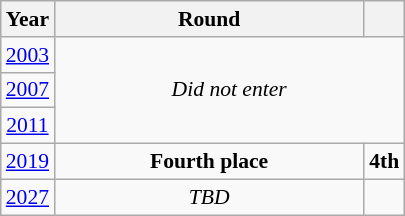<table class="wikitable" style="text-align: center; font-size:90%">
<tr>
<th>Year</th>
<th style="width:200px">Round</th>
<th></th>
</tr>
<tr>
<td><a href='#'>2003</a></td>
<td colspan="2" rowspan="3"><em>Did not enter</em></td>
</tr>
<tr>
<td><a href='#'>2007</a></td>
</tr>
<tr>
<td><a href='#'>2011</a></td>
</tr>
<tr>
<td><a href='#'>2019</a></td>
<td><strong>Fourth place</strong></td>
<td><strong>4th</strong></td>
</tr>
<tr>
<td><a href='#'>2027</a></td>
<td><em>TBD</em></td>
<td></td>
</tr>
</table>
